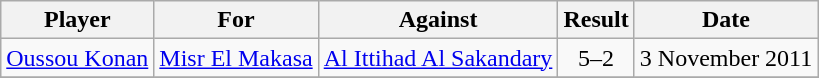<table class="wikitable sortable">
<tr>
<th>Player</th>
<th>For</th>
<th>Against</th>
<th align=center>Result</th>
<th>Date</th>
</tr>
<tr>
<td> <a href='#'>Oussou Konan</a></td>
<td><a href='#'>Misr El Makasa</a></td>
<td><a href='#'>Al Ittihad Al Sakandary</a></td>
<td align="center">5–2</td>
<td>3 November 2011</td>
</tr>
<tr>
</tr>
</table>
